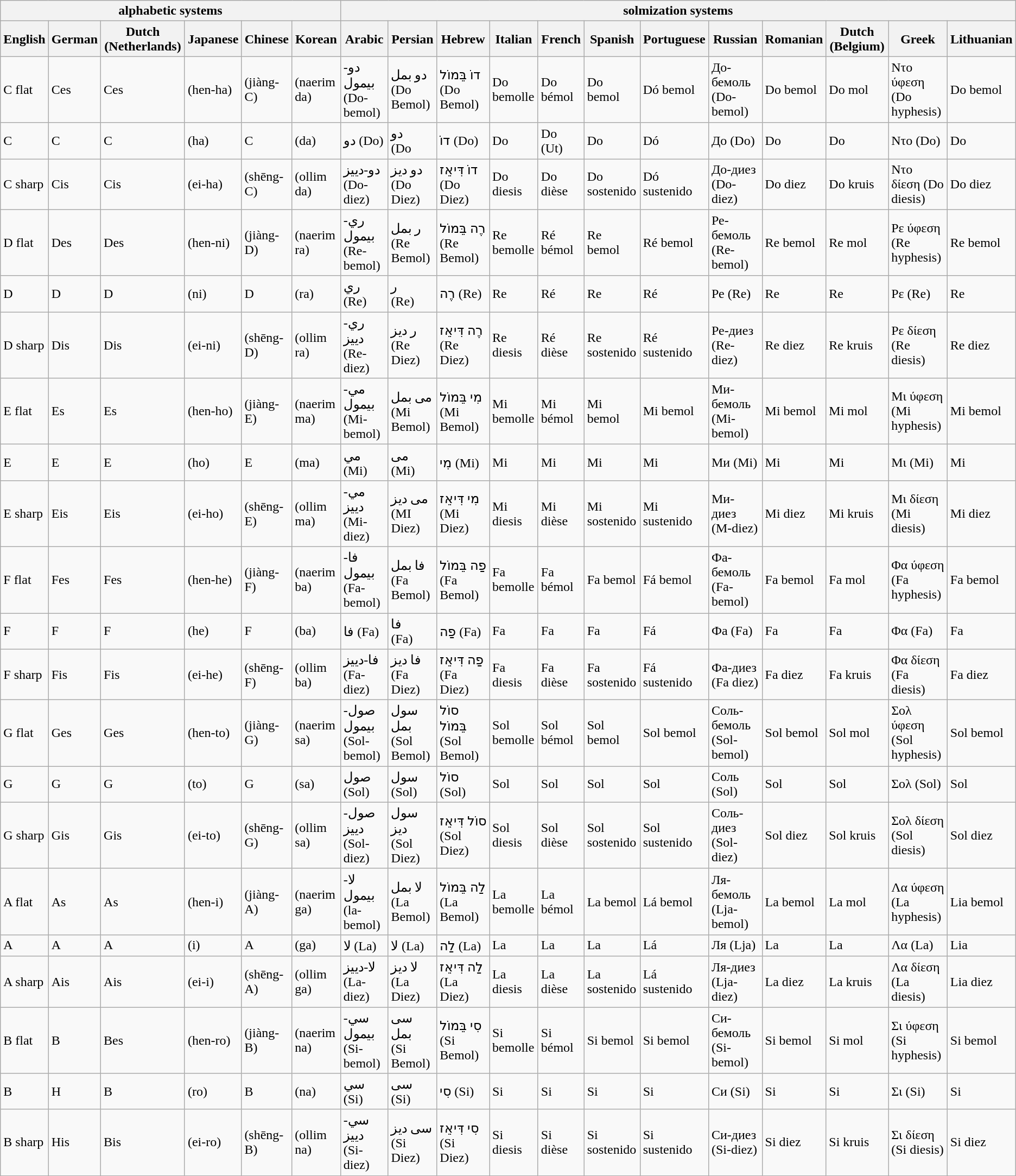<table class="wikitable">
<tr>
<th colspan="6">alphabetic systems</th>
<th colspan="12">solmization systems</th>
</tr>
<tr>
<th>English</th>
<th>German</th>
<th>Dutch (Netherlands)</th>
<th>Japanese</th>
<th>Chinese</th>
<th>Korean</th>
<th>Arabic</th>
<th>Persian</th>
<th>Hebrew</th>
<th>Italian</th>
<th>French</th>
<th>Spanish</th>
<th>Portuguese</th>
<th>Russian</th>
<th>Romanian</th>
<th>Dutch (Belgium)</th>
<th>Greek</th>
<th>Lithuanian</th>
</tr>
<tr>
<td>C flat</td>
<td>Ces</td>
<td>Ces</td>
<td> (hen-ha)</td>
<td> (jiàng-C)</td>
<td> (naerim da)</td>
<td>دو-بيمول (Do-bemol)</td>
<td>دو بمل<br>(Do Bemol)</td>
<td>דוֹ בֵּמוֹל (Do Bemol)</td>
<td>Do bemolle</td>
<td>Do bémol</td>
<td>Do bemol</td>
<td>Dó bemol</td>
<td>До-бемоль (Do-bemol)</td>
<td>Do bemol</td>
<td>Do mol</td>
<td>Ντο ύφεση (Do hyphesis)</td>
<td>Do bemol</td>
</tr>
<tr>
<td>C</td>
<td>C</td>
<td>C</td>
<td> (ha)</td>
<td>C</td>
<td> (da)</td>
<td>دو (Do)</td>
<td>دو<br>(Do</td>
<td>דוֹ (Do)</td>
<td>Do</td>
<td>Do (Ut)</td>
<td>Do</td>
<td>Dó</td>
<td>До (Do)</td>
<td>Do</td>
<td>Do</td>
<td>Ντο (Do)</td>
<td>Do</td>
</tr>
<tr>
<td>C sharp</td>
<td>Cis</td>
<td>Cis</td>
<td> (ei-ha)</td>
<td> (shēng-C)</td>
<td> (ollim da)</td>
<td>دو-دييز (Do-diez)</td>
<td>دو دیز<br>(Do Diez)</td>
<td>דוֹ דִּיאֵז (Do Diez)</td>
<td>Do diesis</td>
<td>Do dièse</td>
<td>Do sostenido</td>
<td>Dó sustenido</td>
<td>До-диез (Do-diez)</td>
<td>Do diez</td>
<td>Do kruis</td>
<td>Ντο δίεση (Do diesis)</td>
<td>Do diez</td>
</tr>
<tr>
<td>D flat</td>
<td>Des</td>
<td>Des</td>
<td> (hen-ni)</td>
<td> (jiàng-D)</td>
<td> (naerim ra)</td>
<td>ري-بيمول (Re-bemol)</td>
<td>ر بمل<br>(Re Bemol)</td>
<td>רֶה בֵּמוֹל (Re Bemol)</td>
<td>Re bemolle</td>
<td>Ré bémol</td>
<td>Re bemol</td>
<td>Ré bemol</td>
<td>Ре-бемоль (Re-bemol)</td>
<td>Re bemol</td>
<td>Re mol</td>
<td>Ρε ύφεση (Re hyphesis)</td>
<td>Re bemol</td>
</tr>
<tr>
<td>D</td>
<td>D</td>
<td>D</td>
<td> (ni)</td>
<td>D</td>
<td> (ra)</td>
<td>ري (Re)</td>
<td>ر<br>(Re)</td>
<td>רֶה (Re)</td>
<td>Re</td>
<td>Ré</td>
<td>Re</td>
<td>Ré</td>
<td>Ре (Re)</td>
<td>Re</td>
<td>Re</td>
<td>Ρε (Re)</td>
<td>Re</td>
</tr>
<tr>
<td>D sharp</td>
<td>Dis</td>
<td>Dis</td>
<td> (ei-ni)</td>
<td> (shēng-D)</td>
<td> (ollim ra)</td>
<td>ري-دييز (Re-diez)</td>
<td>ر دیز<br>(Re Diez)</td>
<td>רֶה דִּיאֵז (Re Diez)</td>
<td>Re diesis</td>
<td>Ré dièse</td>
<td>Re sostenido</td>
<td>Ré sustenido</td>
<td>Ре-диез (Re-diez)</td>
<td>Re diez</td>
<td>Re kruis</td>
<td>Ρε δίεση (Re diesis)</td>
<td>Re diez</td>
</tr>
<tr>
<td>E flat</td>
<td>Es</td>
<td>Es</td>
<td> (hen-ho)</td>
<td> (jiàng-E)</td>
<td> (naerim ma)</td>
<td>مي-بيمول (Mi-bemol)</td>
<td>می بمل<br>(Mi Bemol)</td>
<td>מִי בֵּמוֹל (Mi Bemol)</td>
<td>Mi bemolle</td>
<td>Mi bémol</td>
<td>Mi bemol</td>
<td>Mi bemol</td>
<td>Ми-бемоль (Mi-bemol)</td>
<td>Mi bemol</td>
<td>Mi mol</td>
<td>Μι ύφεση (Mi hyphesis)</td>
<td>Mi bemol</td>
</tr>
<tr>
<td>E</td>
<td>E</td>
<td>E</td>
<td> (ho)</td>
<td>E</td>
<td> (ma)</td>
<td>مي (Mi)</td>
<td>می<br>(Mi)</td>
<td>מִי (Mi)</td>
<td>Mi</td>
<td>Mi</td>
<td>Mi</td>
<td>Mi</td>
<td>Ми (Mi)</td>
<td>Mi</td>
<td>Mi</td>
<td>Μι (Mi)</td>
<td>Mi</td>
</tr>
<tr>
<td>E sharp</td>
<td>Eis</td>
<td>Eis</td>
<td> (ei-ho)</td>
<td> (shēng-E)</td>
<td> (ollim ma)</td>
<td>مي-دييز (Mi-diez)</td>
<td>می دیز<br>(MI Diez)</td>
<td>מִי דִּיאֵז (Mi Diez)</td>
<td>Mi diesis</td>
<td>Mi dièse</td>
<td>Mi sostenido</td>
<td>Mi sustenido</td>
<td>Ми-диез (M-diez)</td>
<td>Mi diez</td>
<td>Mi kruis</td>
<td>Μι δίεση (Mi diesis)</td>
<td>Mi diez</td>
</tr>
<tr>
<td>F flat</td>
<td>Fes</td>
<td>Fes</td>
<td> (hen-he)</td>
<td> (jiàng-F)</td>
<td> (naerim ba)</td>
<td>فا-بيمول (Fa-bemol)</td>
<td>فا بمل<br>(Fa Bemol)</td>
<td>פַה בֵּמוֹל (Fa Bemol)</td>
<td>Fa bemolle</td>
<td>Fa bémol</td>
<td>Fa bemol</td>
<td>Fá bemol</td>
<td>Фа-бемоль (Fa-bemol)</td>
<td>Fa bemol</td>
<td>Fa mol</td>
<td>Φα ύφεση (Fa hyphesis)</td>
<td>Fa bemol</td>
</tr>
<tr>
<td>F</td>
<td>F</td>
<td>F</td>
<td> (he)</td>
<td>F</td>
<td> (ba)</td>
<td>فا (Fa)</td>
<td>فا<br>(Fa)</td>
<td>פַה (Fa)</td>
<td>Fa</td>
<td>Fa</td>
<td>Fa</td>
<td>Fá</td>
<td>Фа (Fa)</td>
<td>Fa</td>
<td>Fa</td>
<td>Φα (Fa)</td>
<td>Fa</td>
</tr>
<tr>
<td>F sharp</td>
<td>Fis</td>
<td>Fis</td>
<td> (ei-he)</td>
<td> (shēng-F)</td>
<td> (ollim ba)</td>
<td>فا-دييز (Fa-diez)</td>
<td>فا دیز<br>(Fa Diez)</td>
<td>פַה דִּיאֵז (Fa Diez)</td>
<td>Fa diesis</td>
<td>Fa dièse</td>
<td>Fa sostenido</td>
<td>Fá sustenido</td>
<td>Фа-диез (Fa diez)</td>
<td>Fa diez</td>
<td>Fa kruis</td>
<td>Φα δίεση (Fa diesis)</td>
<td>Fa diez</td>
</tr>
<tr>
<td>G flat</td>
<td>Ges</td>
<td>Ges</td>
<td> (hen-to)</td>
<td> (jiàng-G)</td>
<td> (naerim sa)</td>
<td>صول-بيمول (Sol-bemol)</td>
<td>سول بمل<br>(Sol Bemol)</td>
<td>סוֹל בֵּמוֹל (Sol Bemol)</td>
<td>Sol bemolle</td>
<td>Sol bémol</td>
<td>Sol bemol</td>
<td>Sol bemol</td>
<td>Соль-бемоль (Sol-bemol)</td>
<td>Sol bemol</td>
<td>Sol mol</td>
<td>Σολ ύφεση (Sol hyphesis)</td>
<td>Sol bemol</td>
</tr>
<tr>
<td>G</td>
<td>G</td>
<td>G</td>
<td> (to)</td>
<td>G</td>
<td> (sa)</td>
<td>صول (Sol)</td>
<td>سول<br>(Sol)</td>
<td>סוֹל (Sol)</td>
<td>Sol</td>
<td>Sol</td>
<td>Sol</td>
<td>Sol</td>
<td>Соль (Sol)</td>
<td>Sol</td>
<td>Sol</td>
<td>Σολ (Sol)</td>
<td>Sol</td>
</tr>
<tr>
<td>G sharp</td>
<td>Gis</td>
<td>Gis</td>
<td> (ei-to)</td>
<td> (shēng-G)</td>
<td> (ollim sa)</td>
<td>صول-دييز (Sol-diez)</td>
<td>سول دیز<br>(Sol Diez)</td>
<td>סוֹל דִּיאֵז (Sol Diez)</td>
<td>Sol diesis</td>
<td>Sol dièse</td>
<td>Sol sostenido</td>
<td>Sol sustenido</td>
<td>Соль-диез (Sol-diez)</td>
<td>Sol diez</td>
<td>Sol kruis</td>
<td>Σολ δίεση (Sol diesis)</td>
<td>Sol diez</td>
</tr>
<tr>
<td>A flat</td>
<td>As</td>
<td>As</td>
<td> (hen-i)</td>
<td> (jiàng-A)</td>
<td> (naerim ga)</td>
<td>لا-بيمول (la-bemol)</td>
<td>لا بمل<br>(La Bemol)</td>
<td>לַה בֵּמוֹל (La Bemol)</td>
<td>La bemolle</td>
<td>La bémol</td>
<td>La bemol</td>
<td>Lá bemol</td>
<td>Ля-бемоль (Lja-bemol)</td>
<td>La bemol</td>
<td>La mol</td>
<td>Λα ύφεση (La hyphesis)</td>
<td>Lia bemol</td>
</tr>
<tr>
<td>A</td>
<td>A</td>
<td>A</td>
<td> (i)</td>
<td>A</td>
<td> (ga)</td>
<td>لا (La)</td>
<td>لا (La)</td>
<td>לַה (La)</td>
<td>La</td>
<td>La</td>
<td>La</td>
<td>Lá</td>
<td>Ля (Lja)</td>
<td>La</td>
<td>La</td>
<td>Λα (La)</td>
<td>Lia</td>
</tr>
<tr>
<td>A sharp</td>
<td>Ais</td>
<td>Ais</td>
<td> (ei-i)</td>
<td> (shēng-A)</td>
<td> (ollim ga)</td>
<td>لا-دييز (La-diez)</td>
<td>لا دیز<br>(La Diez)</td>
<td>לַה דִּיאֵז (La Diez)</td>
<td>La diesis</td>
<td>La dièse</td>
<td>La sostenido</td>
<td>Lá sustenido</td>
<td>Ля-диез (Lja-diez)</td>
<td>La diez</td>
<td>La kruis</td>
<td>Λα δίεση (La diesis)</td>
<td>Lia diez</td>
</tr>
<tr>
<td>B flat</td>
<td>B</td>
<td>Bes</td>
<td> (hen-ro)</td>
<td> (jiàng-B)</td>
<td> (naerim na)</td>
<td>سي-بيمول (Si-bemol)</td>
<td>سی بمل<br>(Si Bemol)</td>
<td>סִי בֵּמוֹל (Si Bemol)</td>
<td>Si bemolle</td>
<td>Si bémol</td>
<td>Si bemol</td>
<td>Si bemol</td>
<td>Си-бемоль (Si-bemol)</td>
<td>Si bemol</td>
<td>Si mol</td>
<td>Σι ύφεση (Si hyphesis)</td>
<td>Si bemol</td>
</tr>
<tr>
<td>B</td>
<td>H</td>
<td>B</td>
<td> (ro)</td>
<td>B</td>
<td> (na)</td>
<td>سي (Si)</td>
<td>سی<br>(Si)</td>
<td>סִי (Si)</td>
<td>Si</td>
<td>Si</td>
<td>Si</td>
<td>Si</td>
<td>Си (Si)</td>
<td>Si</td>
<td>Si</td>
<td>Σι (Si)</td>
<td>Si</td>
</tr>
<tr>
<td>B sharp</td>
<td>His</td>
<td>Bis</td>
<td> (ei-ro)</td>
<td> (shēng-B)</td>
<td> (ollim na)</td>
<td>سي-دييز (Si-diez)</td>
<td>سی دیز<br>(Si Diez)</td>
<td>סִי דִּיאֵז (Si Diez)</td>
<td>Si diesis</td>
<td>Si dièse</td>
<td>Si sostenido</td>
<td>Si sustenido</td>
<td>Си-диез (Si-diez)</td>
<td>Si diez</td>
<td>Si kruis</td>
<td>Σι δίεση (Si diesis)</td>
<td>Si diez</td>
</tr>
</table>
